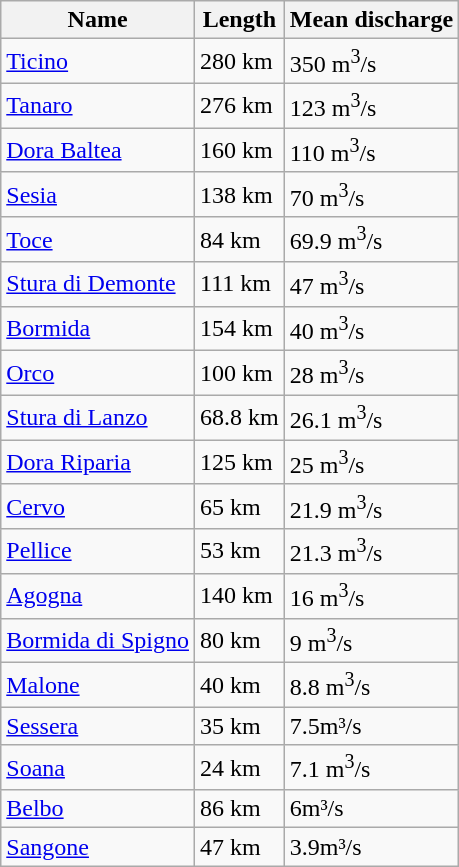<table class="wikitable">
<tr>
<th>Name</th>
<th>Length</th>
<th>Mean discharge</th>
</tr>
<tr>
<td><a href='#'>Ticino</a></td>
<td>280 km</td>
<td>350 m<sup>3</sup>/s</td>
</tr>
<tr>
<td><a href='#'>Tanaro</a></td>
<td>276 km</td>
<td>123 m<sup>3</sup>/s</td>
</tr>
<tr>
<td><a href='#'>Dora Baltea</a></td>
<td>160 km</td>
<td>110 m<sup>3</sup>/s</td>
</tr>
<tr>
<td><a href='#'>Sesia</a></td>
<td>138 km</td>
<td>70 m<sup>3</sup>/s</td>
</tr>
<tr>
<td><a href='#'>Toce</a></td>
<td>84 km</td>
<td>69.9 m<sup>3</sup>/s</td>
</tr>
<tr>
<td><a href='#'>Stura di Demonte</a></td>
<td>111 km</td>
<td>47 m<sup>3</sup>/s</td>
</tr>
<tr>
<td><a href='#'>Bormida</a></td>
<td>154 km</td>
<td>40 m<sup>3</sup>/s</td>
</tr>
<tr>
<td><a href='#'>Orco</a></td>
<td>100 km</td>
<td>28 m<sup>3</sup>/s</td>
</tr>
<tr>
<td><a href='#'>Stura di Lanzo</a></td>
<td>68.8 km</td>
<td>26.1 m<sup>3</sup>/s</td>
</tr>
<tr>
<td><a href='#'>Dora Riparia</a></td>
<td>125 km</td>
<td>25 m<sup>3</sup>/s</td>
</tr>
<tr>
<td><a href='#'>Cervo</a></td>
<td>65 km</td>
<td>21.9 m<sup>3</sup>/s</td>
</tr>
<tr>
<td><a href='#'>Pellice</a></td>
<td>53 km</td>
<td>21.3 m<sup>3</sup>/s</td>
</tr>
<tr>
<td><a href='#'>Agogna</a></td>
<td>140 km</td>
<td>16 m<sup>3</sup>/s</td>
</tr>
<tr>
<td><a href='#'>Bormida di Spigno</a></td>
<td>80 km</td>
<td>9 m<sup>3</sup>/s</td>
</tr>
<tr>
<td><a href='#'>Malone</a></td>
<td>40 km</td>
<td>8.8 m<sup>3</sup>/s</td>
</tr>
<tr>
<td><a href='#'>Sessera</a></td>
<td>35 km</td>
<td>7.5m³/s</td>
</tr>
<tr>
<td><a href='#'>Soana</a></td>
<td>24 km</td>
<td>7.1 m<sup>3</sup>/s</td>
</tr>
<tr>
<td><a href='#'>Belbo</a></td>
<td>86 km</td>
<td>6m³/s</td>
</tr>
<tr>
<td><a href='#'>Sangone</a></td>
<td>47 km</td>
<td>3.9m³/s</td>
</tr>
</table>
